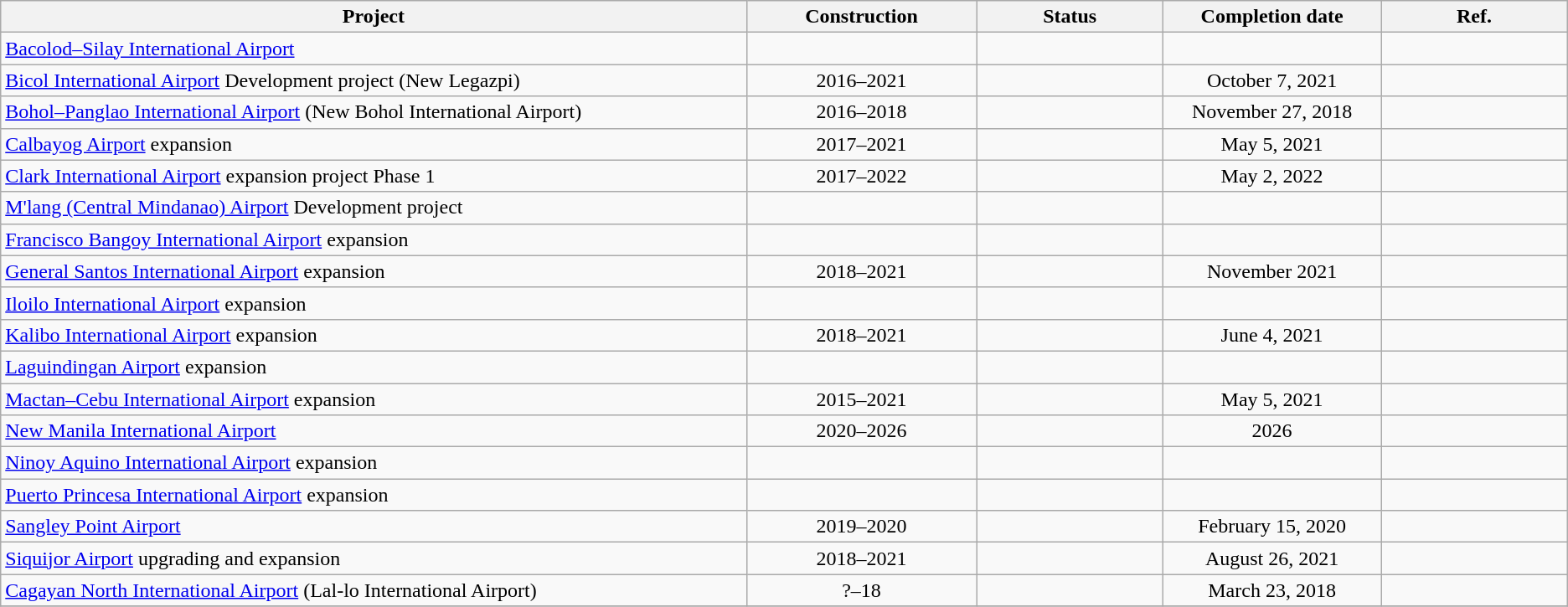<table class="wikitable">
<tr>
<th scope="col" style="width:20%;">Project</th>
<th scope="col" style="width:5%;">Construction</th>
<th scope="col" style="width:5%;">Status</th>
<th scope="col" style="width:5%;">Completion date</th>
<th scope="col" style="width:5%;">Ref.</th>
</tr>
<tr>
<td><a href='#'>Bacolod–Silay International Airport</a></td>
<td style="text-align:center;"></td>
<td></td>
<td style="text-align:center;"></td>
<td></td>
</tr>
<tr>
<td><a href='#'>Bicol International Airport</a> Development project (New Legazpi)</td>
<td style="text-align:center;">2016–2021</td>
<td></td>
<td style="text-align:center;">October 7, 2021</td>
<td></td>
</tr>
<tr>
<td><a href='#'>Bohol–Panglao International Airport</a> (New Bohol International Airport)</td>
<td style="text-align:center;">2016–2018</td>
<td></td>
<td style="text-align:center;">November 27, 2018</td>
<td></td>
</tr>
<tr>
<td><a href='#'>Calbayog Airport</a> expansion</td>
<td style="text-align:center;">2017–2021</td>
<td></td>
<td style="text-align:center;">May 5, 2021</td>
<td></td>
</tr>
<tr>
<td><a href='#'>Clark International Airport</a> expansion project Phase 1</td>
<td style="text-align:center;">2017–2022</td>
<td></td>
<td style="text-align:center;">May 2, 2022</td>
<td></td>
</tr>
<tr>
<td><a href='#'>M'lang (Central Mindanao) Airport</a> Development project</td>
<td style="text-align:center;"></td>
<td></td>
<td style="text-align:center;"></td>
<td></td>
</tr>
<tr>
<td><a href='#'>Francisco Bangoy International Airport</a> expansion</td>
<td style="text-align:center;"></td>
<td></td>
<td style="text-align:center;"></td>
<td></td>
</tr>
<tr>
<td><a href='#'>General Santos International Airport</a> expansion</td>
<td style="text-align:center;">2018–2021</td>
<td></td>
<td style="text-align:center;">November 2021</td>
<td></td>
</tr>
<tr>
<td><a href='#'>Iloilo International Airport</a> expansion</td>
<td style="text-align:center;"></td>
<td></td>
<td style="text-align:center;"></td>
<td></td>
</tr>
<tr>
<td><a href='#'>Kalibo International Airport</a> expansion</td>
<td style="text-align:center;">2018–2021</td>
<td></td>
<td style="text-align:center;">June 4, 2021</td>
<td></td>
</tr>
<tr>
<td><a href='#'>Laguindingan Airport</a> expansion</td>
<td style="text-align:center;"></td>
<td></td>
<td style="text-align:center;"></td>
<td></td>
</tr>
<tr>
<td><a href='#'>Mactan–Cebu International Airport</a> expansion</td>
<td style="text-align:center;">2015–2021</td>
<td></td>
<td style="text-align:center;">May 5, 2021</td>
<td></td>
</tr>
<tr>
<td><a href='#'>New Manila International Airport</a></td>
<td style="text-align:center;">2020–2026</td>
<td></td>
<td style="text-align:center;">2026</td>
<td></td>
</tr>
<tr>
<td><a href='#'>Ninoy Aquino International Airport</a> expansion</td>
<td style="text-align:center;"></td>
<td></td>
<td style="text-align:center;"></td>
<td></td>
</tr>
<tr>
<td><a href='#'>Puerto Princesa International Airport</a> expansion</td>
<td style="text-align:center;"></td>
<td></td>
<td style="text-align:center;"></td>
<td></td>
</tr>
<tr>
<td><a href='#'>Sangley Point Airport</a></td>
<td style="text-align:center;">2019–2020</td>
<td></td>
<td style="text-align:center;">February 15, 2020</td>
<td></td>
</tr>
<tr>
<td><a href='#'>Siquijor Airport</a> upgrading and expansion</td>
<td style="text-align:center;">2018–2021</td>
<td></td>
<td style="text-align:center;">August 26, 2021</td>
<td></td>
</tr>
<tr>
<td><a href='#'>Cagayan North International Airport</a> (Lal-lo International Airport)</td>
<td style="text-align:center;">?–18</td>
<td></td>
<td style="text-align:center;">March 23, 2018</td>
<td></td>
</tr>
<tr>
</tr>
</table>
